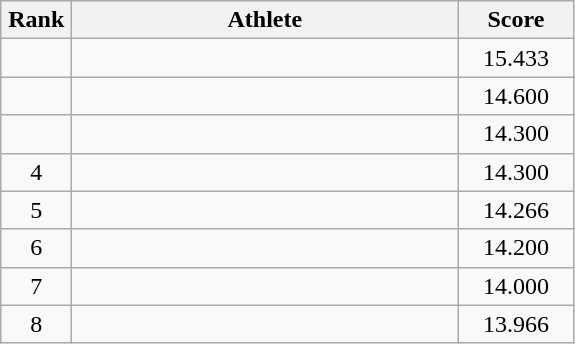<table class=wikitable style="text-align:center">
<tr>
<th width=40>Rank</th>
<th width=250>Athlete</th>
<th width=70>Score</th>
</tr>
<tr>
<td></td>
<td align=left></td>
<td>15.433</td>
</tr>
<tr>
<td></td>
<td align=left></td>
<td>14.600</td>
</tr>
<tr>
<td></td>
<td align=left></td>
<td>14.300</td>
</tr>
<tr>
<td>4</td>
<td align=left></td>
<td>14.300</td>
</tr>
<tr>
<td>5</td>
<td align=left></td>
<td>14.266</td>
</tr>
<tr>
<td>6</td>
<td align=left></td>
<td>14.200</td>
</tr>
<tr>
<td>7</td>
<td align=left></td>
<td>14.000</td>
</tr>
<tr>
<td>8</td>
<td align=left></td>
<td>13.966</td>
</tr>
</table>
